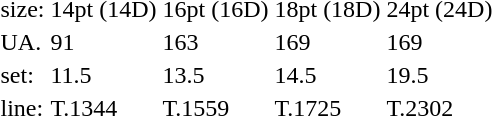<table style="margin-left:40px;">
<tr>
<td>size:</td>
<td>14pt (14D)</td>
<td>16pt (16D)</td>
<td>18pt (18D)</td>
<td>24pt (24D)</td>
</tr>
<tr>
<td>UA.</td>
<td>91</td>
<td>163</td>
<td>169</td>
<td>169</td>
</tr>
<tr>
<td>set:</td>
<td>11.5</td>
<td>13.5</td>
<td>14.5</td>
<td>19.5</td>
</tr>
<tr>
<td>line:</td>
<td>T.1344</td>
<td>T.1559</td>
<td>T.1725</td>
<td>T.2302</td>
</tr>
</table>
